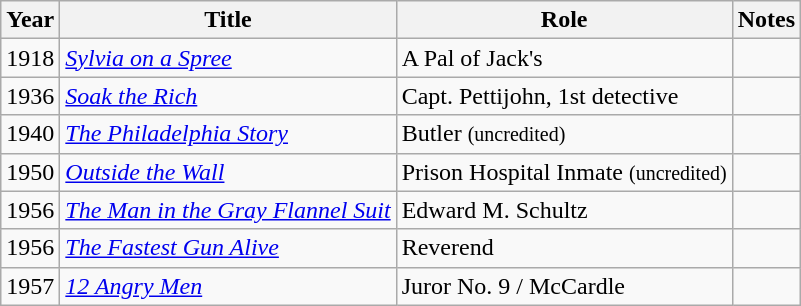<table class="wikitable">
<tr>
<th>Year</th>
<th>Title</th>
<th>Role</th>
<th>Notes</th>
</tr>
<tr>
<td>1918</td>
<td><em><a href='#'>Sylvia on a Spree</a></em></td>
<td>A Pal of Jack's</td>
<td></td>
</tr>
<tr>
<td>1936</td>
<td><em><a href='#'>Soak the Rich</a></em></td>
<td>Capt. Pettijohn, 1st detective</td>
<td></td>
</tr>
<tr>
<td>1940</td>
<td><em><a href='#'>The Philadelphia Story</a></em></td>
<td>Butler <small>(uncredited)</small></td>
<td></td>
</tr>
<tr>
<td>1950</td>
<td><em><a href='#'>Outside the Wall</a></em></td>
<td>Prison Hospital Inmate <small>(uncredited)</small></td>
<td></td>
</tr>
<tr>
<td>1956</td>
<td><em><a href='#'>The Man in the Gray Flannel Suit</a></em></td>
<td>Edward M. Schultz</td>
<td></td>
</tr>
<tr>
<td>1956</td>
<td><em><a href='#'>The Fastest Gun Alive</a></em></td>
<td>Reverend</td>
<td></td>
</tr>
<tr>
<td>1957</td>
<td><em><a href='#'>12 Angry Men</a></em></td>
<td>Juror No. 9 / McCardle</td>
<td></td>
</tr>
</table>
